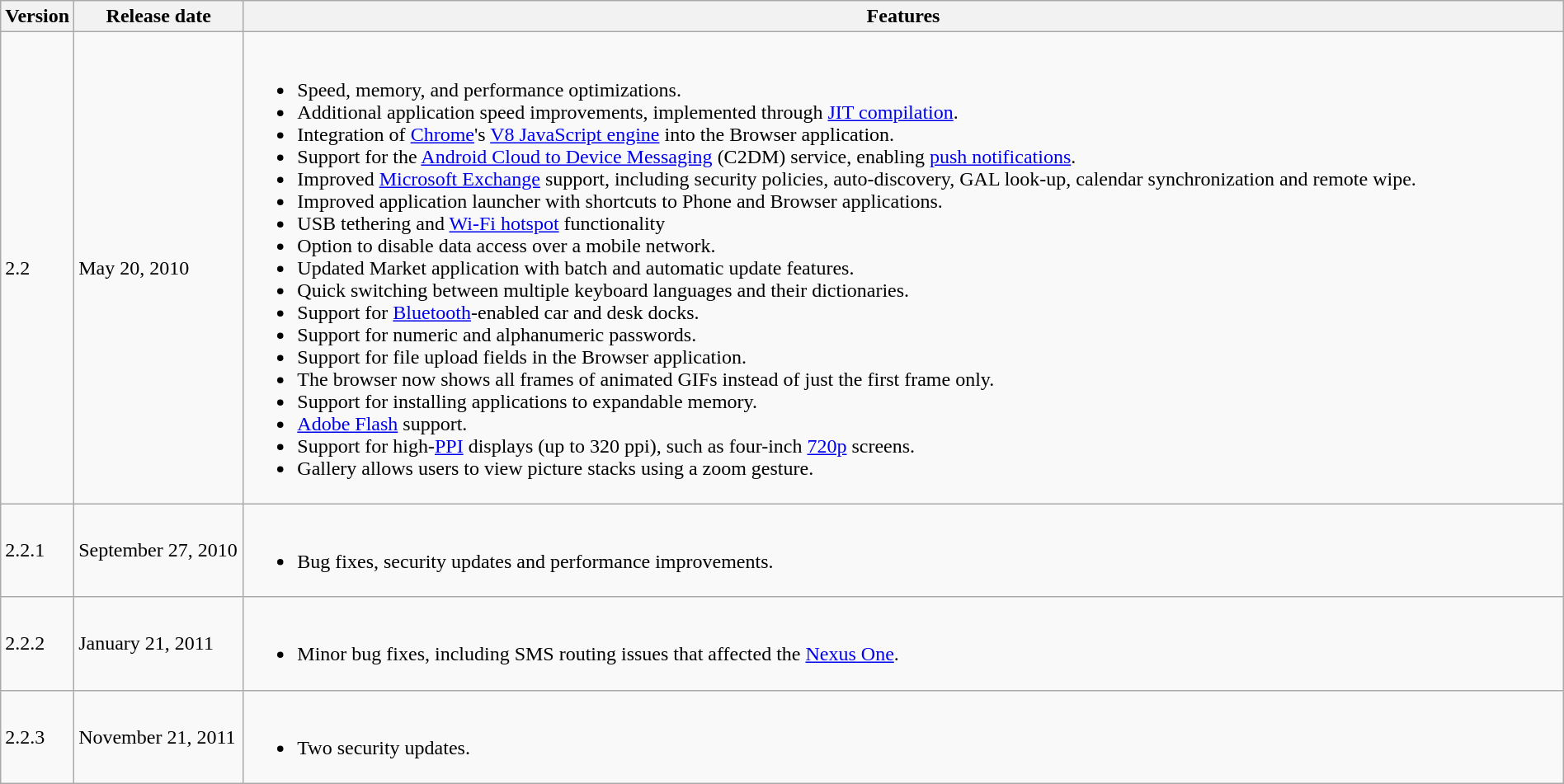<table class="wikitable" style="width:100%;">
<tr>
<th style="width:2%;">Version</th>
<th style="width:11%;">Release date</th>
<th style="width:87%;">Features</th>
</tr>
<tr>
<td>2.2</td>
<td>May 20, 2010</td>
<td><br><ul><li>Speed, memory, and performance optimizations.</li><li>Additional application speed improvements, implemented through <a href='#'>JIT compilation</a>.</li><li>Integration of <a href='#'>Chrome</a>'s <a href='#'>V8 JavaScript engine</a> into the Browser application.</li><li>Support for the <a href='#'>Android Cloud to Device Messaging</a> (C2DM) service, enabling <a href='#'>push notifications</a>.</li><li>Improved <a href='#'>Microsoft Exchange</a> support, including security policies, auto-discovery, GAL look-up, calendar synchronization and remote wipe.</li><li>Improved application launcher with shortcuts to Phone and Browser applications.</li><li>USB tethering and <a href='#'>Wi-Fi hotspot</a> functionality</li><li>Option to disable data access over a mobile network.</li><li>Updated Market application with batch and automatic update features.</li><li>Quick switching between multiple keyboard languages and their dictionaries.</li><li>Support for <a href='#'>Bluetooth</a>-enabled car and desk docks.</li><li>Support for numeric and alphanumeric passwords.</li><li>Support for file upload fields in the Browser application.</li><li>The browser now shows all frames of animated GIFs instead of just the first frame only.</li><li>Support for installing applications to expandable memory.</li><li><a href='#'>Adobe Flash</a> support.</li><li>Support for high-<a href='#'>PPI</a> displays (up to 320 ppi), such as four-inch <a href='#'>720p</a> screens.</li><li>Gallery allows users to view picture stacks using a zoom gesture.</li></ul></td>
</tr>
<tr>
<td>2.2.1</td>
<td>September 27, 2010</td>
<td><br><ul><li>Bug fixes, security updates and performance improvements.</li></ul></td>
</tr>
<tr>
<td>2.2.2</td>
<td>January 21, 2011</td>
<td><br><ul><li>Minor bug fixes, including SMS routing issues that affected the <a href='#'>Nexus One</a>.</li></ul></td>
</tr>
<tr>
<td>2.2.3</td>
<td>November 21, 2011</td>
<td><br><ul><li>Two security updates.</li></ul></td>
</tr>
</table>
